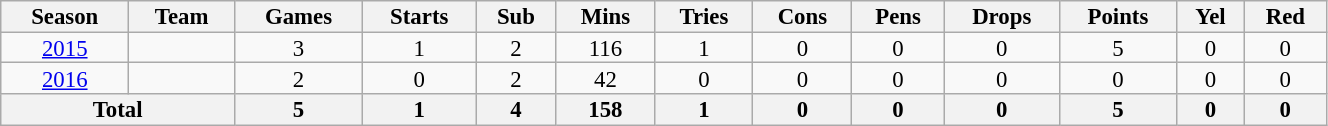<table class="wikitable" style="text-align:center; line-height:90%; font-size:95%; width:70%;">
<tr>
<th>Season</th>
<th>Team</th>
<th>Games</th>
<th>Starts</th>
<th>Sub</th>
<th>Mins</th>
<th>Tries</th>
<th>Cons</th>
<th>Pens</th>
<th>Drops</th>
<th>Points</th>
<th>Yel</th>
<th>Red</th>
</tr>
<tr>
<td><a href='#'>2015</a></td>
<td></td>
<td>3</td>
<td>1</td>
<td>2</td>
<td>116</td>
<td>1</td>
<td>0</td>
<td>0</td>
<td>0</td>
<td>5</td>
<td>0</td>
<td>0</td>
</tr>
<tr>
<td><a href='#'>2016</a></td>
<td></td>
<td>2</td>
<td>0</td>
<td>2</td>
<td>42</td>
<td>0</td>
<td>0</td>
<td>0</td>
<td>0</td>
<td>0</td>
<td>0</td>
<td>0</td>
</tr>
<tr>
<th colspan="2">Total</th>
<th>5</th>
<th>1</th>
<th>4</th>
<th>158</th>
<th>1</th>
<th>0</th>
<th>0</th>
<th>0</th>
<th>5</th>
<th>0</th>
<th>0</th>
</tr>
</table>
